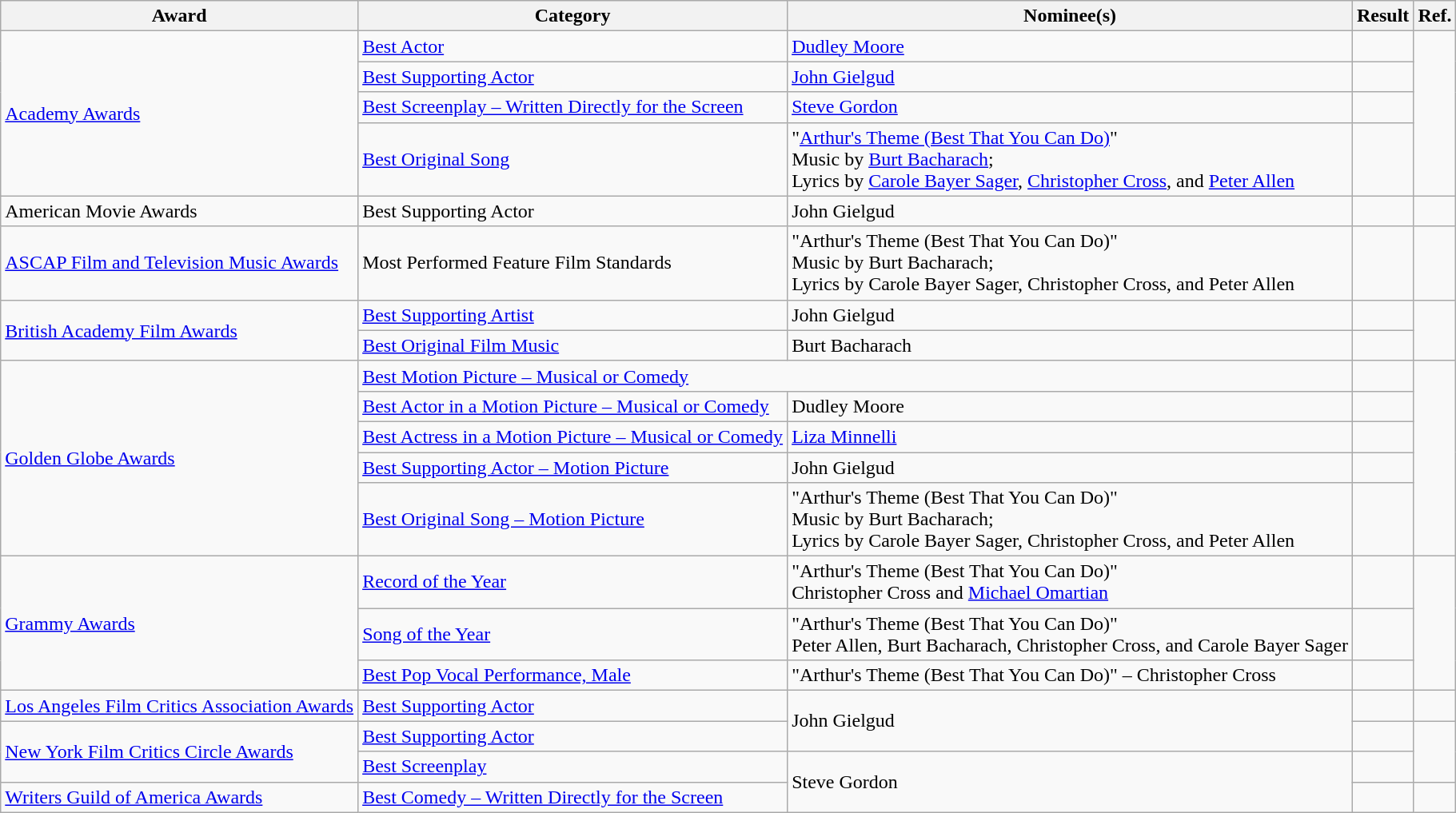<table class="wikitable plainrowheaders">
<tr>
<th>Award</th>
<th>Category</th>
<th>Nominee(s)</th>
<th>Result</th>
<th>Ref.</th>
</tr>
<tr>
<td rowspan="4"><a href='#'>Academy Awards</a></td>
<td><a href='#'>Best Actor</a></td>
<td><a href='#'>Dudley Moore</a></td>
<td></td>
<td align="center" rowspan="4"></td>
</tr>
<tr>
<td><a href='#'>Best Supporting Actor</a></td>
<td><a href='#'>John Gielgud</a></td>
<td></td>
</tr>
<tr>
<td><a href='#'>Best Screenplay – Written Directly for the Screen</a></td>
<td><a href='#'>Steve Gordon</a></td>
<td></td>
</tr>
<tr>
<td><a href='#'>Best Original Song</a></td>
<td>"<a href='#'>Arthur's Theme (Best That You Can Do)</a>" <br> Music by <a href='#'>Burt Bacharach</a>; <br> Lyrics by <a href='#'>Carole Bayer Sager</a>, <a href='#'>Christopher Cross</a>, and <a href='#'>Peter Allen</a></td>
<td></td>
</tr>
<tr>
<td>American Movie Awards</td>
<td>Best Supporting Actor</td>
<td>John Gielgud</td>
<td></td>
<td align="center"></td>
</tr>
<tr>
<td><a href='#'>ASCAP Film and Television Music Awards</a></td>
<td>Most Performed Feature Film Standards</td>
<td>"Arthur's Theme (Best That You Can Do)" <br> Music by Burt Bacharach; <br> Lyrics by Carole Bayer Sager, Christopher Cross, and Peter Allen</td>
<td></td>
<td align="center"></td>
</tr>
<tr>
<td rowspan="2"><a href='#'>British Academy Film Awards</a></td>
<td><a href='#'>Best Supporting Artist</a></td>
<td>John Gielgud</td>
<td></td>
<td align="center" rowspan="2"></td>
</tr>
<tr>
<td><a href='#'>Best Original Film Music</a></td>
<td>Burt Bacharach</td>
<td></td>
</tr>
<tr>
<td rowspan="5"><a href='#'>Golden Globe Awards</a></td>
<td colspan="2"><a href='#'>Best Motion Picture – Musical or Comedy</a></td>
<td></td>
<td align="center" rowspan="5"></td>
</tr>
<tr>
<td><a href='#'>Best Actor in a Motion Picture – Musical or Comedy</a></td>
<td>Dudley Moore</td>
<td></td>
</tr>
<tr>
<td><a href='#'>Best Actress in a Motion Picture – Musical or Comedy</a></td>
<td><a href='#'>Liza Minnelli</a></td>
<td></td>
</tr>
<tr>
<td><a href='#'>Best Supporting Actor – Motion Picture</a></td>
<td>John Gielgud</td>
<td></td>
</tr>
<tr>
<td><a href='#'>Best Original Song – Motion Picture</a></td>
<td>"Arthur's Theme (Best That You Can Do)" <br> Music by Burt Bacharach; <br> Lyrics by Carole Bayer Sager, Christopher Cross, and Peter Allen</td>
<td></td>
</tr>
<tr>
<td rowspan="3"><a href='#'>Grammy Awards</a></td>
<td><a href='#'>Record of the Year</a></td>
<td>"Arthur's Theme (Best That You Can Do)" <br> Christopher Cross and <a href='#'>Michael Omartian</a></td>
<td></td>
<td align="center" rowspan="3"></td>
</tr>
<tr>
<td><a href='#'>Song of the Year</a></td>
<td>"Arthur's Theme (Best That You Can Do)" <br> Peter Allen, Burt Bacharach, Christopher Cross, and Carole Bayer Sager</td>
<td></td>
</tr>
<tr>
<td><a href='#'>Best Pop Vocal Performance, Male</a></td>
<td>"Arthur's Theme (Best That You Can Do)" – Christopher Cross</td>
<td></td>
</tr>
<tr>
<td><a href='#'>Los Angeles Film Critics Association Awards</a></td>
<td><a href='#'>Best Supporting Actor</a></td>
<td rowspan="2">John Gielgud</td>
<td></td>
<td align="center"></td>
</tr>
<tr>
<td rowspan="2"><a href='#'>New York Film Critics Circle Awards</a></td>
<td><a href='#'>Best Supporting Actor</a></td>
<td></td>
<td align="center" rowspan="2"></td>
</tr>
<tr>
<td><a href='#'>Best Screenplay</a></td>
<td rowspan="2">Steve Gordon</td>
<td></td>
</tr>
<tr>
<td><a href='#'>Writers Guild of America Awards</a></td>
<td><a href='#'>Best Comedy – Written Directly for the Screen</a></td>
<td></td>
<td align="center"></td>
</tr>
</table>
